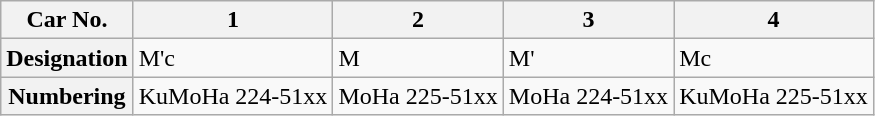<table class="wikitable">
<tr>
<th>Car No.</th>
<th>1</th>
<th>2</th>
<th>3</th>
<th>4</th>
</tr>
<tr>
<th>Designation</th>
<td>M'c</td>
<td>M</td>
<td>M'</td>
<td>Mc</td>
</tr>
<tr>
<th>Numbering</th>
<td>KuMoHa 224-51xx</td>
<td>MoHa 225-51xx</td>
<td>MoHa 224-51xx</td>
<td>KuMoHa 225-51xx</td>
</tr>
</table>
